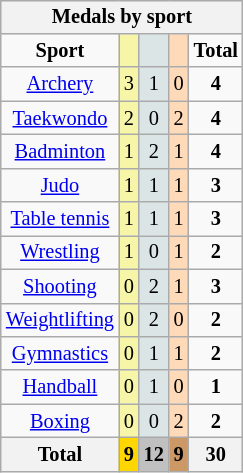<table class="wikitable" style="font-size:85%; float: right;">
<tr style="background:#efefef;">
<th colspan=5>Medals by sport</th>
</tr>
<tr align=center>
<td><strong>Sport</strong></td>
<td bgcolor=#f7f6a8></td>
<td bgcolor=#dce5e5></td>
<td bgcolor=#ffdab9></td>
<td><strong>Total</strong></td>
</tr>
<tr align=center>
<td><a href='#'>Archery</a></td>
<td style="background:#F7F6A8;">3</td>
<td style="background:#DCE5E5;">1</td>
<td style="background:#FFDAB9;">0</td>
<td><strong>4</strong></td>
</tr>
<tr align=center>
<td><a href='#'>Taekwondo</a></td>
<td style="background:#F7F6A8;">2</td>
<td style="background:#DCE5E5;">0</td>
<td style="background:#FFDAB9;">2</td>
<td><strong>4</strong></td>
</tr>
<tr align=center>
<td><a href='#'>Badminton</a></td>
<td style="background:#F7F6A8;">1</td>
<td style="background:#DCE5E5;">2</td>
<td style="background:#FFDAB9;">1</td>
<td><strong>4</strong></td>
</tr>
<tr align=center>
<td><a href='#'>Judo</a></td>
<td style="background:#F7F6A8;">1</td>
<td style="background:#DCE5E5;">1</td>
<td style="background:#FFDAB9;">1</td>
<td><strong>3</strong></td>
</tr>
<tr align=center>
<td><a href='#'>Table tennis</a></td>
<td style="background:#F7F6A8;">1</td>
<td style="background:#DCE5E5;">1</td>
<td style="background:#FFDAB9;">1</td>
<td><strong>3</strong></td>
</tr>
<tr align=center>
<td><a href='#'>Wrestling</a></td>
<td style="background:#F7F6A8;">1</td>
<td style="background:#DCE5E5;">0</td>
<td style="background:#FFDAB9;">1</td>
<td><strong>2</strong></td>
</tr>
<tr align=center>
<td><a href='#'>Shooting</a></td>
<td style="background:#F7F6A8;">0</td>
<td style="background:#DCE5E5;">2</td>
<td style="background:#FFDAB9;">1</td>
<td><strong>3</strong></td>
</tr>
<tr align=center>
<td><a href='#'>Weightlifting</a></td>
<td style="background:#F7F6A8;">0</td>
<td style="background:#DCE5E5;">2</td>
<td style="background:#FFDAB9;">0</td>
<td><strong>2</strong></td>
</tr>
<tr align=center>
<td><a href='#'>Gymnastics</a></td>
<td style="background:#F7F6A8;">0</td>
<td style="background:#DCE5E5;">1</td>
<td style="background:#FFDAB9;">1</td>
<td><strong>2</strong></td>
</tr>
<tr align=center>
<td><a href='#'>Handball</a></td>
<td style="background:#F7F6A8;">0</td>
<td style="background:#DCE5E5;">1</td>
<td style="background:#FFDAB9;">0</td>
<td><strong>1</strong></td>
</tr>
<tr align=center>
<td><a href='#'>Boxing</a></td>
<td style="background:#F7F6A8;">0</td>
<td style="background:#DCE5E5;">0</td>
<td style="background:#FFDAB9;">2</td>
<td><strong>2</strong></td>
</tr>
<tr align=center>
<th>Total</th>
<th style="background:gold;">9</th>
<th style="background:silver;">12</th>
<th style="background:#c96;">9</th>
<th>30</th>
</tr>
</table>
